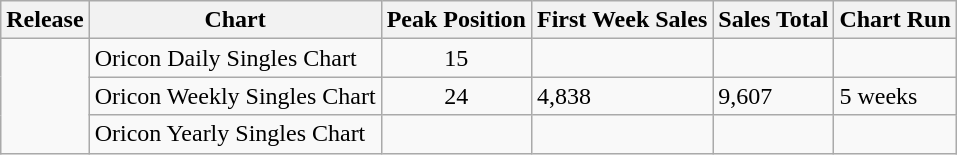<table class="wikitable">
<tr>
<th>Release</th>
<th>Chart</th>
<th>Peak Position</th>
<th>First Week Sales</th>
<th>Sales Total</th>
<th>Chart Run</th>
</tr>
<tr>
<td rowspan="3"></td>
<td>Oricon Daily Singles Chart</td>
<td align="center">15</td>
<td></td>
<td></td>
<td></td>
</tr>
<tr>
<td>Oricon Weekly Singles Chart</td>
<td align="center">24</td>
<td>4,838</td>
<td>9,607</td>
<td>5 weeks</td>
</tr>
<tr>
<td>Oricon Yearly Singles Chart</td>
<td align="center"></td>
<td></td>
<td></td>
<td></td>
</tr>
</table>
